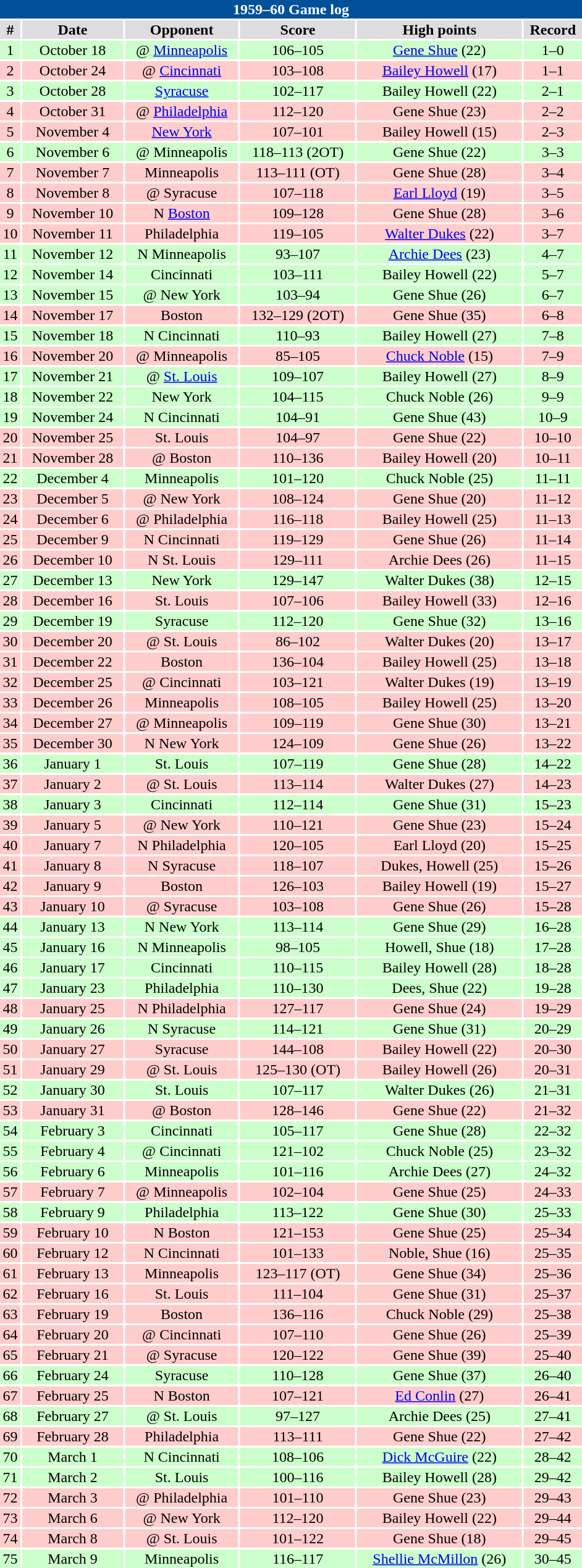<table class="toccolours collapsible" width=50% style="clear:both; margin:1.5em auto; text-align:center">
<tr>
<th colspan=11 style="background:#00519a; color:white;">1959–60 Game log</th>
</tr>
<tr align="center" bgcolor="#dddddd">
<td><strong>#</strong></td>
<td><strong>Date</strong></td>
<td><strong>Opponent</strong></td>
<td><strong>Score</strong></td>
<td><strong>High points</strong></td>
<td><strong>Record</strong></td>
</tr>
<tr align="center" bgcolor="ccffcc">
<td>1</td>
<td>October 18</td>
<td>@ <a href='#'>Minneapolis</a></td>
<td>106–105</td>
<td><a href='#'>Gene Shue</a> (22)</td>
<td>1–0</td>
</tr>
<tr align="center" bgcolor="ffcccc">
<td>2</td>
<td>October 24</td>
<td>@ <a href='#'>Cincinnati</a></td>
<td>103–108</td>
<td><a href='#'>Bailey Howell</a> (17)</td>
<td>1–1</td>
</tr>
<tr align="center" bgcolor="ccffcc">
<td>3</td>
<td>October 28</td>
<td><a href='#'>Syracuse</a></td>
<td>102–117</td>
<td>Bailey Howell (22)</td>
<td>2–1</td>
</tr>
<tr align="center" bgcolor="ffcccc">
<td>4</td>
<td>October 31</td>
<td>@ <a href='#'>Philadelphia</a></td>
<td>112–120</td>
<td>Gene Shue (23)</td>
<td>2–2</td>
</tr>
<tr align="center" bgcolor="ffcccc">
<td>5</td>
<td>November 4</td>
<td><a href='#'>New York</a></td>
<td>107–101</td>
<td>Bailey Howell (15)</td>
<td>2–3</td>
</tr>
<tr align="center" bgcolor="ccffcc">
<td>6</td>
<td>November 6</td>
<td>@ Minneapolis</td>
<td>118–113 (2OT)</td>
<td>Gene Shue (22)</td>
<td>3–3</td>
</tr>
<tr align="center" bgcolor="ffcccc">
<td>7</td>
<td>November 7</td>
<td>Minneapolis</td>
<td>113–111 (OT)</td>
<td>Gene Shue (28)</td>
<td>3–4</td>
</tr>
<tr align="center" bgcolor="ffcccc">
<td>8</td>
<td>November 8</td>
<td>@ Syracuse</td>
<td>107–118</td>
<td><a href='#'>Earl Lloyd</a> (19)</td>
<td>3–5</td>
</tr>
<tr align="center" bgcolor="ffcccc">
<td>9</td>
<td>November 10</td>
<td>N <a href='#'>Boston</a></td>
<td>109–128</td>
<td>Gene Shue (28)</td>
<td>3–6</td>
</tr>
<tr align="center" bgcolor="ffcccc">
<td>10</td>
<td>November 11</td>
<td>Philadelphia</td>
<td>119–105</td>
<td><a href='#'>Walter Dukes</a> (22)</td>
<td>3–7</td>
</tr>
<tr align="center" bgcolor="ccffcc">
<td>11</td>
<td>November 12</td>
<td>N Minneapolis</td>
<td>93–107</td>
<td><a href='#'>Archie Dees</a> (23)</td>
<td>4–7</td>
</tr>
<tr align="center" bgcolor="ccffcc">
<td>12</td>
<td>November 14</td>
<td>Cincinnati</td>
<td>103–111</td>
<td>Bailey Howell (22)</td>
<td>5–7</td>
</tr>
<tr align="center" bgcolor="ccffcc">
<td>13</td>
<td>November 15</td>
<td>@ New York</td>
<td>103–94</td>
<td>Gene Shue (26)</td>
<td>6–7</td>
</tr>
<tr align="center" bgcolor="ffcccc">
<td>14</td>
<td>November 17</td>
<td>Boston</td>
<td>132–129 (2OT)</td>
<td>Gene Shue (35)</td>
<td>6–8</td>
</tr>
<tr align="center" bgcolor="ccffcc">
<td>15</td>
<td>November 18</td>
<td>N Cincinnati</td>
<td>110–93</td>
<td>Bailey Howell (27)</td>
<td>7–8</td>
</tr>
<tr align="center" bgcolor="ffcccc">
<td>16</td>
<td>November 20</td>
<td>@ Minneapolis</td>
<td>85–105</td>
<td><a href='#'>Chuck Noble</a> (15)</td>
<td>7–9</td>
</tr>
<tr align="center" bgcolor="ccffcc">
<td>17</td>
<td>November 21</td>
<td>@ <a href='#'>St. Louis</a></td>
<td>109–107</td>
<td>Bailey Howell (27)</td>
<td>8–9</td>
</tr>
<tr align="center" bgcolor="ccffcc">
<td>18</td>
<td>November 22</td>
<td>New York</td>
<td>104–115</td>
<td>Chuck Noble (26)</td>
<td>9–9</td>
</tr>
<tr align="center" bgcolor="ccffcc">
<td>19</td>
<td>November 24</td>
<td>N Cincinnati</td>
<td>104–91</td>
<td>Gene Shue (43)</td>
<td>10–9</td>
</tr>
<tr align="center" bgcolor="ffcccc">
<td>20</td>
<td>November 25</td>
<td>St. Louis</td>
<td>104–97</td>
<td>Gene Shue (22)</td>
<td>10–10</td>
</tr>
<tr align="center" bgcolor="ffcccc">
<td>21</td>
<td>November 28</td>
<td>@ Boston</td>
<td>110–136</td>
<td>Bailey Howell (20)</td>
<td>10–11</td>
</tr>
<tr align="center" bgcolor="ccffcc">
<td>22</td>
<td>December 4</td>
<td>Minneapolis</td>
<td>101–120</td>
<td>Chuck Noble (25)</td>
<td>11–11</td>
</tr>
<tr align="center" bgcolor="ffcccc">
<td>23</td>
<td>December 5</td>
<td>@ New York</td>
<td>108–124</td>
<td>Gene Shue (20)</td>
<td>11–12</td>
</tr>
<tr align="center" bgcolor="ffcccc">
<td>24</td>
<td>December 6</td>
<td>@ Philadelphia</td>
<td>116–118</td>
<td>Bailey Howell (25)</td>
<td>11–13</td>
</tr>
<tr align="center" bgcolor="ffcccc">
<td>25</td>
<td>December 9</td>
<td>N Cincinnati</td>
<td>119–129</td>
<td>Gene Shue (26)</td>
<td>11–14</td>
</tr>
<tr align="center" bgcolor="ffcccc">
<td>26</td>
<td>December 10</td>
<td>N St. Louis</td>
<td>129–111</td>
<td>Archie Dees (26)</td>
<td>11–15</td>
</tr>
<tr align="center" bgcolor="ccffcc">
<td>27</td>
<td>December 13</td>
<td>New York</td>
<td>129–147</td>
<td>Walter Dukes (38)</td>
<td>12–15</td>
</tr>
<tr align="center" bgcolor="ffcccc">
<td>28</td>
<td>December 16</td>
<td>St. Louis</td>
<td>107–106</td>
<td>Bailey Howell (33)</td>
<td>12–16</td>
</tr>
<tr align="center" bgcolor="ccffcc">
<td>29</td>
<td>December 19</td>
<td>Syracuse</td>
<td>112–120</td>
<td>Gene Shue (32)</td>
<td>13–16</td>
</tr>
<tr align="center" bgcolor="ffcccc">
<td>30</td>
<td>December 20</td>
<td>@ St. Louis</td>
<td>86–102</td>
<td>Walter Dukes (20)</td>
<td>13–17</td>
</tr>
<tr align="center" bgcolor="ffcccc">
<td>31</td>
<td>December 22</td>
<td>Boston</td>
<td>136–104</td>
<td>Bailey Howell (25)</td>
<td>13–18</td>
</tr>
<tr align="center" bgcolor="ffcccc">
<td>32</td>
<td>December 25</td>
<td>@ Cincinnati</td>
<td>103–121</td>
<td>Walter Dukes (19)</td>
<td>13–19</td>
</tr>
<tr align="center" bgcolor="ffcccc">
<td>33</td>
<td>December 26</td>
<td>Minneapolis</td>
<td>108–105</td>
<td>Bailey Howell (25)</td>
<td>13–20</td>
</tr>
<tr align="center" bgcolor="ffcccc">
<td>34</td>
<td>December 27</td>
<td>@ Minneapolis</td>
<td>109–119</td>
<td>Gene Shue (30)</td>
<td>13–21</td>
</tr>
<tr align="center" bgcolor="ffcccc">
<td>35</td>
<td>December 30</td>
<td>N New York</td>
<td>124–109</td>
<td>Gene Shue (26)</td>
<td>13–22</td>
</tr>
<tr align="center" bgcolor="ccffcc">
<td>36</td>
<td>January 1</td>
<td>St. Louis</td>
<td>107–119</td>
<td>Gene Shue (28)</td>
<td>14–22</td>
</tr>
<tr align="center" bgcolor="ffcccc">
<td>37</td>
<td>January 2</td>
<td>@ St. Louis</td>
<td>113–114</td>
<td>Walter Dukes (27)</td>
<td>14–23</td>
</tr>
<tr align="center" bgcolor="ccffcc">
<td>38</td>
<td>January 3</td>
<td>Cincinnati</td>
<td>112–114</td>
<td>Gene Shue (31)</td>
<td>15–23</td>
</tr>
<tr align="center" bgcolor="ffcccc">
<td>39</td>
<td>January 5</td>
<td>@ New York</td>
<td>110–121</td>
<td>Gene Shue (23)</td>
<td>15–24</td>
</tr>
<tr align="center" bgcolor="ffcccc">
<td>40</td>
<td>January 7</td>
<td>N Philadelphia</td>
<td>120–105</td>
<td>Earl Lloyd (20)</td>
<td>15–25</td>
</tr>
<tr align="center" bgcolor="ffcccc">
<td>41</td>
<td>January 8</td>
<td>N Syracuse</td>
<td>118–107</td>
<td>Dukes, Howell (25)</td>
<td>15–26</td>
</tr>
<tr align="center" bgcolor="ffcccc">
<td>42</td>
<td>January 9</td>
<td>Boston</td>
<td>126–103</td>
<td>Bailey Howell (19)</td>
<td>15–27</td>
</tr>
<tr align="center" bgcolor="ffcccc">
<td>43</td>
<td>January 10</td>
<td>@ Syracuse</td>
<td>103–108</td>
<td>Gene Shue (26)</td>
<td>15–28</td>
</tr>
<tr align="center" bgcolor="ccffcc">
<td>44</td>
<td>January 13</td>
<td>N New York</td>
<td>113–114</td>
<td>Gene Shue (29)</td>
<td>16–28</td>
</tr>
<tr align="center" bgcolor="ccffcc">
<td>45</td>
<td>January 16</td>
<td>N Minneapolis</td>
<td>98–105</td>
<td>Howell, Shue (18)</td>
<td>17–28</td>
</tr>
<tr align="center" bgcolor="ccffcc">
<td>46</td>
<td>January 17</td>
<td>Cincinnati</td>
<td>110–115</td>
<td>Bailey Howell (28)</td>
<td>18–28</td>
</tr>
<tr align="center" bgcolor="ccffcc">
<td>47</td>
<td>January 23</td>
<td>Philadelphia</td>
<td>110–130</td>
<td>Dees, Shue (22)</td>
<td>19–28</td>
</tr>
<tr align="center" bgcolor="ffcccc">
<td>48</td>
<td>January 25</td>
<td>N Philadelphia</td>
<td>127–117</td>
<td>Gene Shue (24)</td>
<td>19–29</td>
</tr>
<tr align="center" bgcolor="ccffcc">
<td>49</td>
<td>January 26</td>
<td>N Syracuse</td>
<td>114–121</td>
<td>Gene Shue (31)</td>
<td>20–29</td>
</tr>
<tr align="center" bgcolor="ffcccc">
<td>50</td>
<td>January 27</td>
<td>Syracuse</td>
<td>144–108</td>
<td>Bailey Howell (22)</td>
<td>20–30</td>
</tr>
<tr align="center" bgcolor="ffcccc">
<td>51</td>
<td>January 29</td>
<td>@ St. Louis</td>
<td>125–130 (OT)</td>
<td>Bailey Howell (26)</td>
<td>20–31</td>
</tr>
<tr align="center" bgcolor="ccffcc">
<td>52</td>
<td>January 30</td>
<td>St. Louis</td>
<td>107–117</td>
<td>Walter Dukes (26)</td>
<td>21–31</td>
</tr>
<tr align="center" bgcolor="ffcccc">
<td>53</td>
<td>January 31</td>
<td>@ Boston</td>
<td>128–146</td>
<td>Gene Shue (22)</td>
<td>21–32</td>
</tr>
<tr align="center" bgcolor="ccffcc">
<td>54</td>
<td>February 3</td>
<td>Cincinnati</td>
<td>105–117</td>
<td>Gene Shue (28)</td>
<td>22–32</td>
</tr>
<tr align="center" bgcolor="ccffcc">
<td>55</td>
<td>February 4</td>
<td>@ Cincinnati</td>
<td>121–102</td>
<td>Chuck Noble (25)</td>
<td>23–32</td>
</tr>
<tr align="center" bgcolor="ccffcc">
<td>56</td>
<td>February 6</td>
<td>Minneapolis</td>
<td>101–116</td>
<td>Archie Dees (27)</td>
<td>24–32</td>
</tr>
<tr align="center" bgcolor="ffcccc">
<td>57</td>
<td>February 7</td>
<td>@ Minneapolis</td>
<td>102–104</td>
<td>Gene Shue (25)</td>
<td>24–33</td>
</tr>
<tr align="center" bgcolor="ccffcc">
<td>58</td>
<td>February 9</td>
<td>Philadelphia</td>
<td>113–122</td>
<td>Gene Shue (30)</td>
<td>25–33</td>
</tr>
<tr align="center" bgcolor="ffcccc">
<td>59</td>
<td>February 10</td>
<td>N Boston</td>
<td>121–153</td>
<td>Gene Shue (25)</td>
<td>25–34</td>
</tr>
<tr align="center" bgcolor="ffcccc">
<td>60</td>
<td>February 12</td>
<td>N Cincinnati</td>
<td>101–133</td>
<td>Noble, Shue (16)</td>
<td>25–35</td>
</tr>
<tr align="center" bgcolor="ffcccc">
<td>61</td>
<td>February 13</td>
<td>Minneapolis</td>
<td>123–117 (OT)</td>
<td>Gene Shue (34)</td>
<td>25–36</td>
</tr>
<tr align="center" bgcolor="ffcccc">
<td>62</td>
<td>February 16</td>
<td>St. Louis</td>
<td>111–104</td>
<td>Gene Shue (31)</td>
<td>25–37</td>
</tr>
<tr align="center" bgcolor="ffcccc">
<td>63</td>
<td>February 19</td>
<td>Boston</td>
<td>136–116</td>
<td>Chuck Noble (29)</td>
<td>25–38</td>
</tr>
<tr align="center" bgcolor="ffcccc">
<td>64</td>
<td>February 20</td>
<td>@ Cincinnati</td>
<td>107–110</td>
<td>Gene Shue (26)</td>
<td>25–39</td>
</tr>
<tr align="center" bgcolor="ffcccc">
<td>65</td>
<td>February 21</td>
<td>@ Syracuse</td>
<td>120–122</td>
<td>Gene Shue (39)</td>
<td>25–40</td>
</tr>
<tr align="center" bgcolor="ccffcc">
<td>66</td>
<td>February 24</td>
<td>Syracuse</td>
<td>110–128</td>
<td>Gene Shue (37)</td>
<td>26–40</td>
</tr>
<tr align="center" bgcolor="ffcccc">
<td>67</td>
<td>February 25</td>
<td>N Boston</td>
<td>107–121</td>
<td><a href='#'>Ed Conlin</a> (27)</td>
<td>26–41</td>
</tr>
<tr align="center" bgcolor="ccffcc">
<td>68</td>
<td>February 27</td>
<td>@ St. Louis</td>
<td>97–127</td>
<td>Archie Dees (25)</td>
<td>27–41</td>
</tr>
<tr align="center" bgcolor="ffcccc">
<td>69</td>
<td>February 28</td>
<td>Philadelphia</td>
<td>113–111</td>
<td>Gene Shue (22)</td>
<td>27–42</td>
</tr>
<tr align="center" bgcolor="ccffcc">
<td>70</td>
<td>March 1</td>
<td>N Cincinnati</td>
<td>108–106</td>
<td><a href='#'>Dick McGuire</a> (22)</td>
<td>28–42</td>
</tr>
<tr align="center" bgcolor="ccffcc">
<td>71</td>
<td>March 2</td>
<td>St. Louis</td>
<td>100–116</td>
<td>Bailey Howell (28)</td>
<td>29–42</td>
</tr>
<tr align="center" bgcolor="ffcccc">
<td>72</td>
<td>March 3</td>
<td>@ Philadelphia</td>
<td>101–110</td>
<td>Gene Shue (23)</td>
<td>29–43</td>
</tr>
<tr align="center" bgcolor="ffcccc">
<td>73</td>
<td>March 6</td>
<td>@ New York</td>
<td>112–120</td>
<td>Bailey Howell (22)</td>
<td>29–44</td>
</tr>
<tr align="center" bgcolor="ffcccc">
<td>74</td>
<td>March 8</td>
<td>@ St. Louis</td>
<td>101–122</td>
<td>Gene Shue (18)</td>
<td>29–45</td>
</tr>
<tr align="center" bgcolor="ccffcc">
<td>75</td>
<td>March 9</td>
<td>Minneapolis</td>
<td>116–117</td>
<td><a href='#'>Shellie McMillon</a> (26)</td>
<td>30–45</td>
</tr>
</table>
